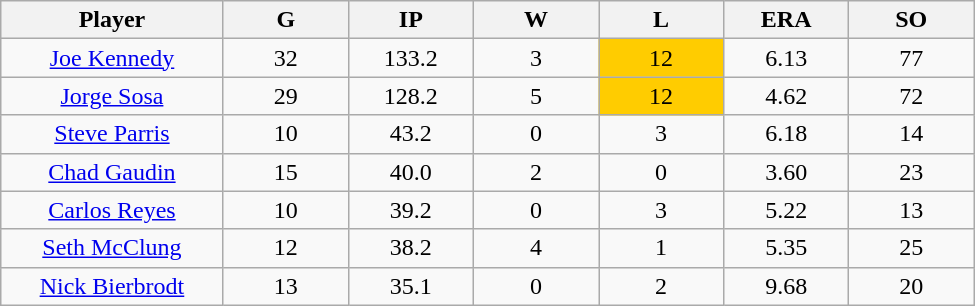<table class="wikitable sortable">
<tr>
<th bgcolor="#DDDDFF" width="16%">Player</th>
<th bgcolor="#DDDDFF" width="9%">G</th>
<th bgcolor="#DDDDFF" width="9%">IP</th>
<th bgcolor="#DDDDFF" width="9%">W</th>
<th bgcolor="#DDDDFF" width="9%">L</th>
<th bgcolor="#DDDDFF" width="9%">ERA</th>
<th bgcolor="#DDDDFF" width="9%">SO</th>
</tr>
<tr align="center">
<td><a href='#'>Joe Kennedy</a></td>
<td>32</td>
<td>133.2</td>
<td>3</td>
<td bgcolor="#FFCC00">12</td>
<td>6.13</td>
<td>77</td>
</tr>
<tr align=center>
<td><a href='#'>Jorge Sosa</a></td>
<td>29</td>
<td>128.2</td>
<td>5</td>
<td bgcolor="#FFCC00">12</td>
<td>4.62</td>
<td>72</td>
</tr>
<tr align=center>
<td><a href='#'>Steve Parris</a></td>
<td>10</td>
<td>43.2</td>
<td>0</td>
<td>3</td>
<td>6.18</td>
<td>14</td>
</tr>
<tr align=center>
<td><a href='#'>Chad Gaudin</a></td>
<td>15</td>
<td>40.0</td>
<td>2</td>
<td>0</td>
<td>3.60</td>
<td>23</td>
</tr>
<tr align=center>
<td><a href='#'>Carlos Reyes</a></td>
<td>10</td>
<td>39.2</td>
<td>0</td>
<td>3</td>
<td>5.22</td>
<td>13</td>
</tr>
<tr align=center>
<td><a href='#'>Seth McClung</a></td>
<td>12</td>
<td>38.2</td>
<td>4</td>
<td>1</td>
<td>5.35</td>
<td>25</td>
</tr>
<tr align=center>
<td><a href='#'>Nick Bierbrodt</a></td>
<td>13</td>
<td>35.1</td>
<td>0</td>
<td>2</td>
<td>9.68</td>
<td>20</td>
</tr>
</table>
